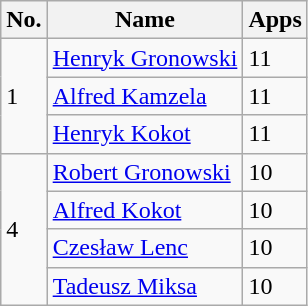<table class="wikitable" style="display: inline-table;">
<tr>
<th>No.</th>
<th>Name</th>
<th>Apps</th>
</tr>
<tr>
<td rowspan=3>1</td>
<td><a href='#'>Henryk Gronowski</a></td>
<td>11</td>
</tr>
<tr>
<td><a href='#'>Alfred Kamzela</a></td>
<td>11</td>
</tr>
<tr>
<td><a href='#'>Henryk Kokot</a></td>
<td>11</td>
</tr>
<tr>
<td rowspan=4>4</td>
<td><a href='#'>Robert Gronowski</a></td>
<td>10</td>
</tr>
<tr>
<td><a href='#'>Alfred Kokot</a></td>
<td>10</td>
</tr>
<tr>
<td><a href='#'>Czesław Lenc</a></td>
<td>10</td>
</tr>
<tr>
<td><a href='#'>Tadeusz Miksa</a></td>
<td>10</td>
</tr>
</table>
